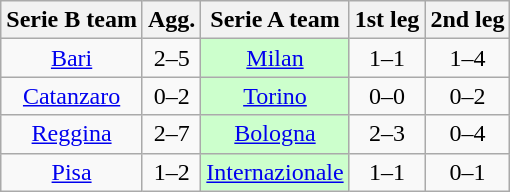<table class="wikitable" style="text-align: center">
<tr>
<th>Serie B team</th>
<th>Agg.</th>
<th>Serie A team</th>
<th>1st leg</th>
<th>2nd leg</th>
</tr>
<tr>
<td><a href='#'>Bari</a></td>
<td>2–5</td>
<td bgcolor="ccffcc"><a href='#'>Milan</a></td>
<td>1–1</td>
<td>1–4</td>
</tr>
<tr>
<td><a href='#'>Catanzaro</a></td>
<td>0–2</td>
<td bgcolor="ccffcc"><a href='#'>Torino</a></td>
<td>0–0</td>
<td>0–2</td>
</tr>
<tr>
<td><a href='#'>Reggina</a></td>
<td>2–7</td>
<td bgcolor="ccffcc"><a href='#'>Bologna</a></td>
<td>2–3</td>
<td>0–4</td>
</tr>
<tr>
<td><a href='#'>Pisa</a></td>
<td>1–2</td>
<td bgcolor="ccffcc"><a href='#'>Internazionale</a></td>
<td>1–1</td>
<td>0–1</td>
</tr>
</table>
